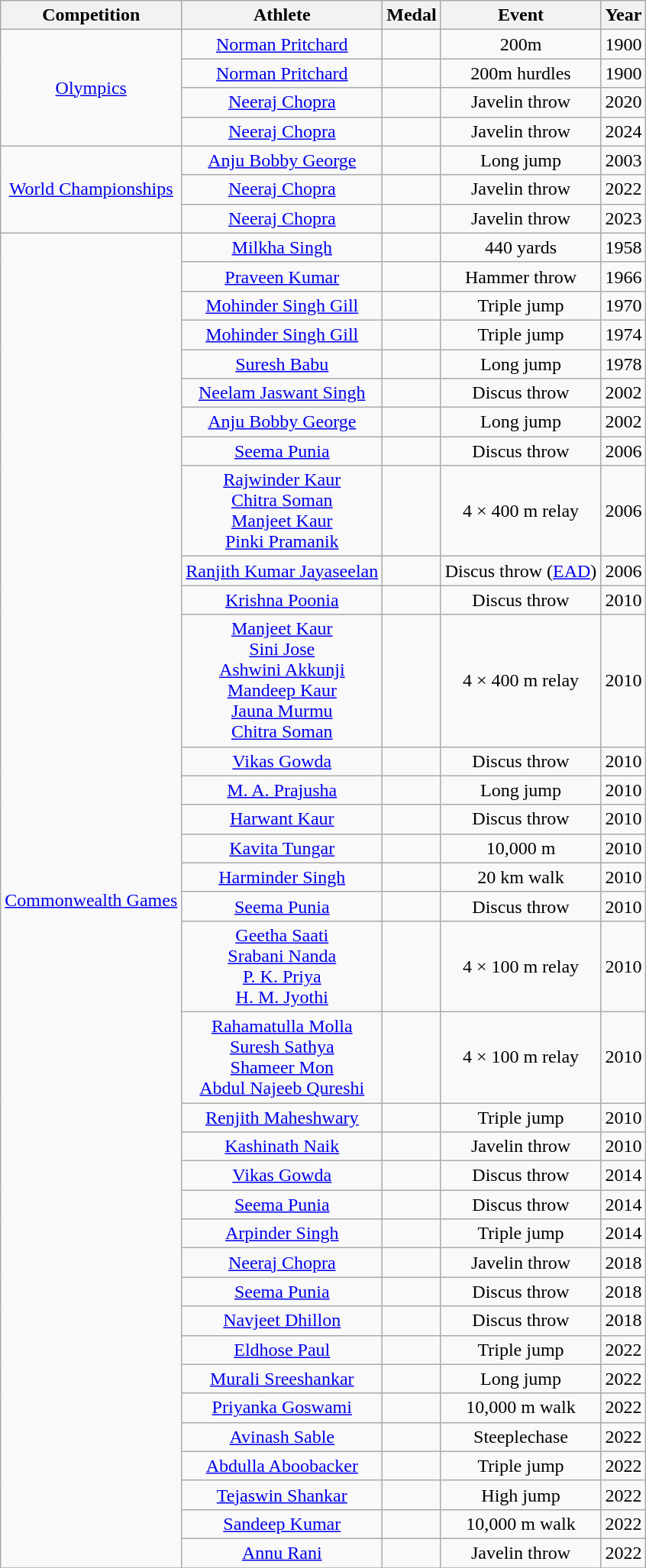<table class="wikitable sortable" style="text-align:center;">
<tr>
<th>Competition</th>
<th>Athlete</th>
<th>Medal</th>
<th>Event</th>
<th>Year</th>
</tr>
<tr>
<td rowspan=4><a href='#'>Olympics</a></td>
<td><a href='#'>Norman Pritchard</a></td>
<td></td>
<td>200m</td>
<td>1900</td>
</tr>
<tr>
<td><a href='#'>Norman Pritchard</a></td>
<td></td>
<td>200m hurdles</td>
<td>1900</td>
</tr>
<tr>
<td><a href='#'>Neeraj Chopra</a></td>
<td></td>
<td>Javelin throw</td>
<td>2020</td>
</tr>
<tr>
<td><a href='#'>Neeraj Chopra</a></td>
<td></td>
<td>Javelin throw</td>
<td>2024</td>
</tr>
<tr>
<td rowspan=3><a href='#'>World Championships</a></td>
<td><a href='#'>Anju Bobby George</a></td>
<td></td>
<td>Long jump</td>
<td>2003</td>
</tr>
<tr>
<td><a href='#'>Neeraj Chopra</a></td>
<td></td>
<td>Javelin throw</td>
<td>2022</td>
</tr>
<tr>
<td><a href='#'>Neeraj Chopra</a></td>
<td></td>
<td>Javelin throw</td>
<td>2023</td>
</tr>
<tr>
<td rowspan=36><a href='#'>Commonwealth Games</a> </td>
<td><a href='#'>Milkha Singh</a></td>
<td></td>
<td>440 yards</td>
<td>1958</td>
</tr>
<tr>
<td><a href='#'>Praveen Kumar</a></td>
<td></td>
<td>Hammer throw</td>
<td>1966</td>
</tr>
<tr>
<td><a href='#'>Mohinder Singh Gill</a></td>
<td></td>
<td>Triple jump</td>
<td>1970</td>
</tr>
<tr>
<td><a href='#'>Mohinder Singh Gill</a></td>
<td></td>
<td>Triple jump</td>
<td>1974</td>
</tr>
<tr>
<td><a href='#'>Suresh Babu</a></td>
<td></td>
<td>Long jump</td>
<td>1978</td>
</tr>
<tr>
<td><a href='#'>Neelam Jaswant Singh</a></td>
<td></td>
<td>Discus throw</td>
<td>2002</td>
</tr>
<tr>
<td><a href='#'>Anju Bobby George</a></td>
<td></td>
<td>Long jump</td>
<td>2002</td>
</tr>
<tr>
<td><a href='#'>Seema Punia</a></td>
<td></td>
<td>Discus throw</td>
<td>2006</td>
</tr>
<tr>
<td><a href='#'>Rajwinder Kaur</a><br><a href='#'>Chitra Soman</a><br><a href='#'>Manjeet Kaur</a><br><a href='#'>Pinki Pramanik</a></td>
<td></td>
<td>4 × 400 m relay</td>
<td>2006</td>
</tr>
<tr>
<td><a href='#'>Ranjith Kumar Jayaseelan</a></td>
<td></td>
<td>Discus throw (<a href='#'>EAD</a>)</td>
<td>2006</td>
</tr>
<tr>
<td><a href='#'>Krishna Poonia</a></td>
<td></td>
<td>Discus throw</td>
<td>2010</td>
</tr>
<tr>
<td><a href='#'>Manjeet Kaur</a><br><a href='#'>Sini Jose</a><br><a href='#'>Ashwini Akkunji</a><br><a href='#'>Mandeep Kaur</a><br><a href='#'>Jauna Murmu</a><br><a href='#'>Chitra Soman</a></td>
<td></td>
<td>4 × 400 m relay</td>
<td>2010</td>
</tr>
<tr>
<td><a href='#'>Vikas Gowda</a></td>
<td></td>
<td>Discus throw</td>
<td>2010</td>
</tr>
<tr>
<td><a href='#'>M. A. Prajusha</a></td>
<td></td>
<td>Long jump</td>
<td>2010</td>
</tr>
<tr>
<td><a href='#'>Harwant Kaur</a></td>
<td></td>
<td>Discus throw</td>
<td>2010</td>
</tr>
<tr>
<td><a href='#'>Kavita Tungar</a></td>
<td></td>
<td>10,000 m</td>
<td>2010</td>
</tr>
<tr>
<td><a href='#'>Harminder Singh</a></td>
<td></td>
<td>20 km walk</td>
<td>2010</td>
</tr>
<tr>
<td><a href='#'>Seema Punia</a></td>
<td></td>
<td>Discus throw</td>
<td>2010</td>
</tr>
<tr>
<td><a href='#'>Geetha Saati</a><br><a href='#'>Srabani Nanda</a><br><a href='#'>P. K. Priya</a><br><a href='#'>H. M. Jyothi</a></td>
<td></td>
<td>4 × 100 m relay</td>
<td>2010</td>
</tr>
<tr>
<td><a href='#'>Rahamatulla Molla</a><br><a href='#'>Suresh Sathya</a><br><a href='#'>Shameer Mon</a><br><a href='#'>Abdul Najeeb Qureshi</a></td>
<td></td>
<td>4 × 100 m relay</td>
<td>2010</td>
</tr>
<tr>
<td><a href='#'>Renjith Maheshwary</a></td>
<td></td>
<td>Triple jump</td>
<td>2010</td>
</tr>
<tr>
<td><a href='#'>Kashinath Naik</a></td>
<td></td>
<td>Javelin throw</td>
<td>2010</td>
</tr>
<tr>
<td><a href='#'>Vikas Gowda</a></td>
<td></td>
<td>Discus throw</td>
<td>2014</td>
</tr>
<tr>
<td><a href='#'>Seema Punia</a></td>
<td></td>
<td>Discus throw</td>
<td>2014</td>
</tr>
<tr>
<td><a href='#'>Arpinder Singh</a></td>
<td></td>
<td>Triple jump</td>
<td>2014</td>
</tr>
<tr>
<td><a href='#'>Neeraj Chopra</a></td>
<td></td>
<td>Javelin throw</td>
<td>2018</td>
</tr>
<tr>
<td><a href='#'>Seema Punia</a></td>
<td></td>
<td>Discus throw</td>
<td>2018</td>
</tr>
<tr>
<td><a href='#'>Navjeet Dhillon</a></td>
<td></td>
<td>Discus throw</td>
<td>2018</td>
</tr>
<tr>
<td><a href='#'>Eldhose Paul</a></td>
<td></td>
<td>Triple jump</td>
<td>2022</td>
</tr>
<tr>
<td><a href='#'>Murali Sreeshankar</a></td>
<td></td>
<td>Long jump</td>
<td>2022</td>
</tr>
<tr>
<td><a href='#'>Priyanka Goswami</a></td>
<td></td>
<td>10,000 m walk</td>
<td>2022</td>
</tr>
<tr>
<td><a href='#'>Avinash Sable</a></td>
<td></td>
<td>Steeplechase</td>
<td>2022</td>
</tr>
<tr>
<td><a href='#'>Abdulla Aboobacker</a></td>
<td></td>
<td>Triple jump</td>
<td>2022</td>
</tr>
<tr>
<td><a href='#'>Tejaswin Shankar</a></td>
<td></td>
<td>High jump</td>
<td>2022</td>
</tr>
<tr>
<td><a href='#'>Sandeep Kumar</a></td>
<td></td>
<td>10,000 m walk</td>
<td>2022</td>
</tr>
<tr>
<td><a href='#'>Annu Rani</a></td>
<td></td>
<td>Javelin throw</td>
<td>2022</td>
</tr>
<tr>
</tr>
</table>
